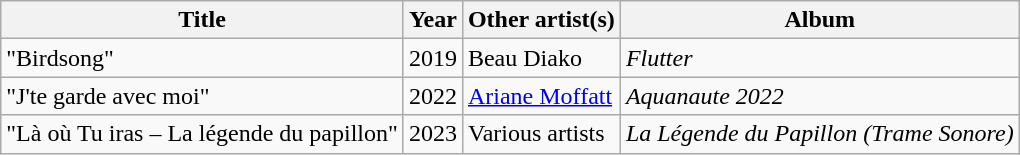<table class="wikitable">
<tr>
<th>Title</th>
<th>Year</th>
<th>Other artist(s)</th>
<th>Album</th>
</tr>
<tr>
<td>"Birdsong"</td>
<td>2019</td>
<td>Beau Diako</td>
<td><em>Flutter</em></td>
</tr>
<tr>
<td>"J'te garde avec moi"</td>
<td>2022</td>
<td><a href='#'>Ariane Moffatt</a></td>
<td><em>Aquanaute 2022</em></td>
</tr>
<tr>
<td>"Là où Tu iras – La légende du papillon"</td>
<td>2023</td>
<td>Various artists</td>
<td><em>La Légende du Papillon (Trame Sonore)</em></td>
</tr>
</table>
